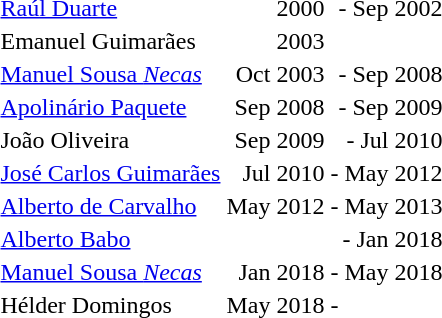<table border="0">
<tr>
<td align=right></td>
<td><a href='#'>Raúl Duarte</a></td>
<td align=right>2000</td>
<td align=right>- Sep 2002</td>
</tr>
<tr>
<td align=right></td>
<td>Emanuel Guimarães</td>
<td align=right>2003</td>
<td></td>
</tr>
<tr>
<td></td>
<td><a href='#'>Manuel Sousa <em>Necas</em></a></td>
<td align=right>Oct 2003</td>
<td align=right>- Sep 2008</td>
</tr>
<tr>
<td align=right></td>
<td><a href='#'>Apolinário Paquete</a></td>
<td align=right>Sep 2008</td>
<td align=right>- Sep 2009</td>
</tr>
<tr>
<td align=right></td>
<td>João Oliveira</td>
<td align=right>Sep 2009</td>
<td align=right>- Jul 2010</td>
</tr>
<tr>
<td align=right></td>
<td><a href='#'>José Carlos Guimarães</a></td>
<td align=right>Jul 2010</td>
<td align=right>- May 2012</td>
</tr>
<tr>
<td align=right></td>
<td><a href='#'>Alberto de Carvalho</a></td>
<td align=right>May 2012</td>
<td align=right>- May 2013</td>
</tr>
<tr>
<td align=right></td>
<td><a href='#'>Alberto Babo</a></td>
<td align=right></td>
<td align=right>- Jan 2018</td>
</tr>
<tr>
<td></td>
<td><a href='#'>Manuel Sousa <em>Necas</em></a></td>
<td align=right>Jan 2018</td>
<td>- May 2018</td>
</tr>
<tr>
<td></td>
<td>Hélder Domingos</td>
<td align=right>May 2018</td>
<td>-</td>
</tr>
</table>
